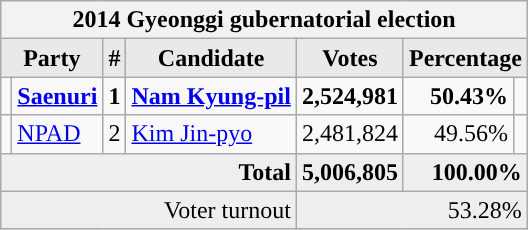<table class="wikitable">
<tr>
<th colspan="7">2014 Gyeonggi gubernatorial election</th>
</tr>
<tr>
<th style="background-color:#E9E9E9" colspan=2>Party</th>
<th style="background-color:#E9E9E9">#</th>
<th style="background-color:#E9E9E9">Candidate</th>
<th style="background-color:#E9E9E9">Votes</th>
<th style="background-color:#E9E9E9" colspan=2>Percentage</th>
</tr>
<tr style="font-weight:bold">
<td></td>
<td align=left><a href='#'>Saenuri</a></td>
<td align=center>1</td>
<td align=left><a href='#'>Nam Kyung-pil</a></td>
<td align=right>2,524,981</td>
<td align=right>50.43%</td>
<td align=right></td>
</tr>
<tr>
<td></td>
<td align=left><a href='#'>NPAD</a></td>
<td align=center>2</td>
<td align=left><a href='#'>Kim Jin-pyo</a></td>
<td align=right>2,481,824</td>
<td align=right>49.56%</td>
<td align=right></td>
</tr>
<tr bgcolor="#EEEEEE" style="font-weight:bold">
<td colspan="4" align=right>Total</td>
<td align=right>5,006,805</td>
<td align=right colspan=2>100.00%</td>
</tr>
<tr bgcolor="#EEEEEE">
<td colspan="4" align="right">Voter turnout</td>
<td colspan="3" align="right">53.28%</td>
</tr>
</table>
